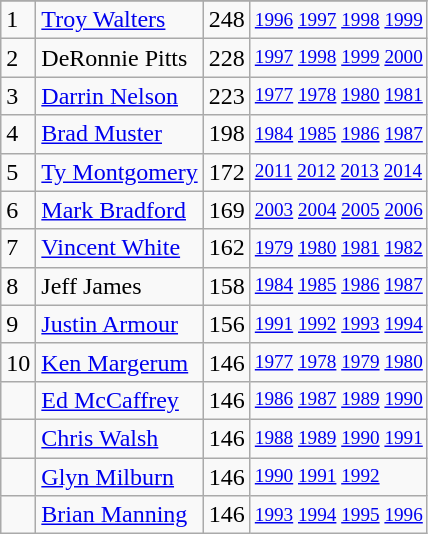<table class="wikitable">
<tr>
</tr>
<tr>
<td>1</td>
<td><a href='#'>Troy Walters</a></td>
<td>248</td>
<td style="font-size:80%;"><a href='#'>1996</a> <a href='#'>1997</a> <a href='#'>1998</a> <a href='#'>1999</a></td>
</tr>
<tr>
<td>2</td>
<td>DeRonnie Pitts</td>
<td>228</td>
<td style="font-size:80%;"><a href='#'>1997</a> <a href='#'>1998</a> <a href='#'>1999</a> <a href='#'>2000</a></td>
</tr>
<tr>
<td>3</td>
<td><a href='#'>Darrin Nelson</a></td>
<td>223</td>
<td style="font-size:80%;"><a href='#'>1977</a> <a href='#'>1978</a> <a href='#'>1980</a> <a href='#'>1981</a></td>
</tr>
<tr>
<td>4</td>
<td><a href='#'>Brad Muster</a></td>
<td>198</td>
<td style="font-size:80%;"><a href='#'>1984</a> <a href='#'>1985</a> <a href='#'>1986</a> <a href='#'>1987</a></td>
</tr>
<tr>
<td>5</td>
<td><a href='#'>Ty Montgomery</a></td>
<td>172</td>
<td style="font-size:80%;"><a href='#'>2011</a> <a href='#'>2012</a> <a href='#'>2013</a> <a href='#'>2014</a></td>
</tr>
<tr>
<td>6</td>
<td><a href='#'>Mark Bradford</a></td>
<td>169</td>
<td style="font-size:80%;"><a href='#'>2003</a> <a href='#'>2004</a> <a href='#'>2005</a> <a href='#'>2006</a></td>
</tr>
<tr>
<td>7</td>
<td><a href='#'>Vincent White</a></td>
<td>162</td>
<td style="font-size:80%;"><a href='#'>1979</a> <a href='#'>1980</a> <a href='#'>1981</a> <a href='#'>1982</a></td>
</tr>
<tr>
<td>8</td>
<td>Jeff James</td>
<td>158</td>
<td style="font-size:80%;"><a href='#'>1984</a> <a href='#'>1985</a> <a href='#'>1986</a> <a href='#'>1987</a></td>
</tr>
<tr>
<td>9</td>
<td><a href='#'>Justin Armour</a></td>
<td>156</td>
<td style="font-size:80%;"><a href='#'>1991</a> <a href='#'>1992</a> <a href='#'>1993</a> <a href='#'>1994</a></td>
</tr>
<tr>
<td>10</td>
<td><a href='#'>Ken Margerum</a></td>
<td>146</td>
<td style="font-size:80%;"><a href='#'>1977</a> <a href='#'>1978</a> <a href='#'>1979</a> <a href='#'>1980</a></td>
</tr>
<tr>
<td></td>
<td><a href='#'>Ed McCaffrey</a></td>
<td>146</td>
<td style="font-size:80%;"><a href='#'>1986</a> <a href='#'>1987</a> <a href='#'>1989</a> <a href='#'>1990</a></td>
</tr>
<tr>
<td></td>
<td><a href='#'>Chris Walsh</a></td>
<td>146</td>
<td style="font-size:80%;"><a href='#'>1988</a> <a href='#'>1989</a> <a href='#'>1990</a> <a href='#'>1991</a></td>
</tr>
<tr>
<td></td>
<td><a href='#'>Glyn Milburn</a></td>
<td>146</td>
<td style="font-size:80%;"><a href='#'>1990</a> <a href='#'>1991</a> <a href='#'>1992</a></td>
</tr>
<tr>
<td></td>
<td><a href='#'>Brian Manning</a></td>
<td>146</td>
<td style="font-size:80%;"><a href='#'>1993</a> <a href='#'>1994</a> <a href='#'>1995</a> <a href='#'>1996</a></td>
</tr>
</table>
